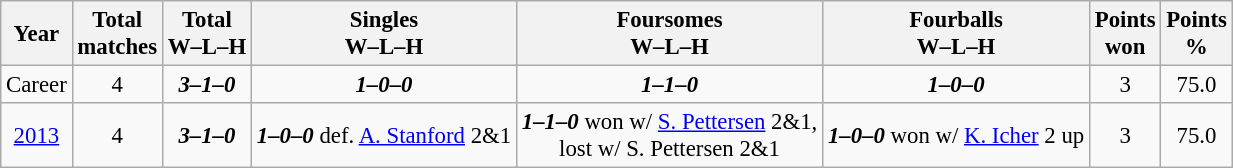<table class="wikitable" style="text-align:center; font-size: 95%;">
<tr>
<th>Year</th>
<th>Total<br>matches</th>
<th>Total<br>W–L–H</th>
<th>Singles<br>W–L–H</th>
<th>Foursomes<br>W–L–H</th>
<th>Fourballs<br>W–L–H</th>
<th>Points<br>won</th>
<th>Points<br>%</th>
</tr>
<tr>
<td>Career</td>
<td>4</td>
<td><strong><em>3–1–0</em></strong></td>
<td><strong><em>1–0–0</em></strong></td>
<td><strong><em>1–1–0</em></strong></td>
<td><strong><em>1–0–0</em></strong></td>
<td>3</td>
<td>75.0</td>
</tr>
<tr>
<td><a href='#'>2013</a></td>
<td>4</td>
<td><strong><em>3–1–0</em></strong></td>
<td><strong><em>1–0–0</em></strong> def. <a href='#'>A. Stanford</a> 2&1</td>
<td><strong><em>1–1–0</em></strong> won w/ <a href='#'>S. Pettersen</a> 2&1,<br> lost w/ S. Pettersen 2&1</td>
<td><strong><em>1–0–0</em></strong> won w/ <a href='#'>K. Icher</a> 2 up</td>
<td>3</td>
<td>75.0</td>
</tr>
</table>
